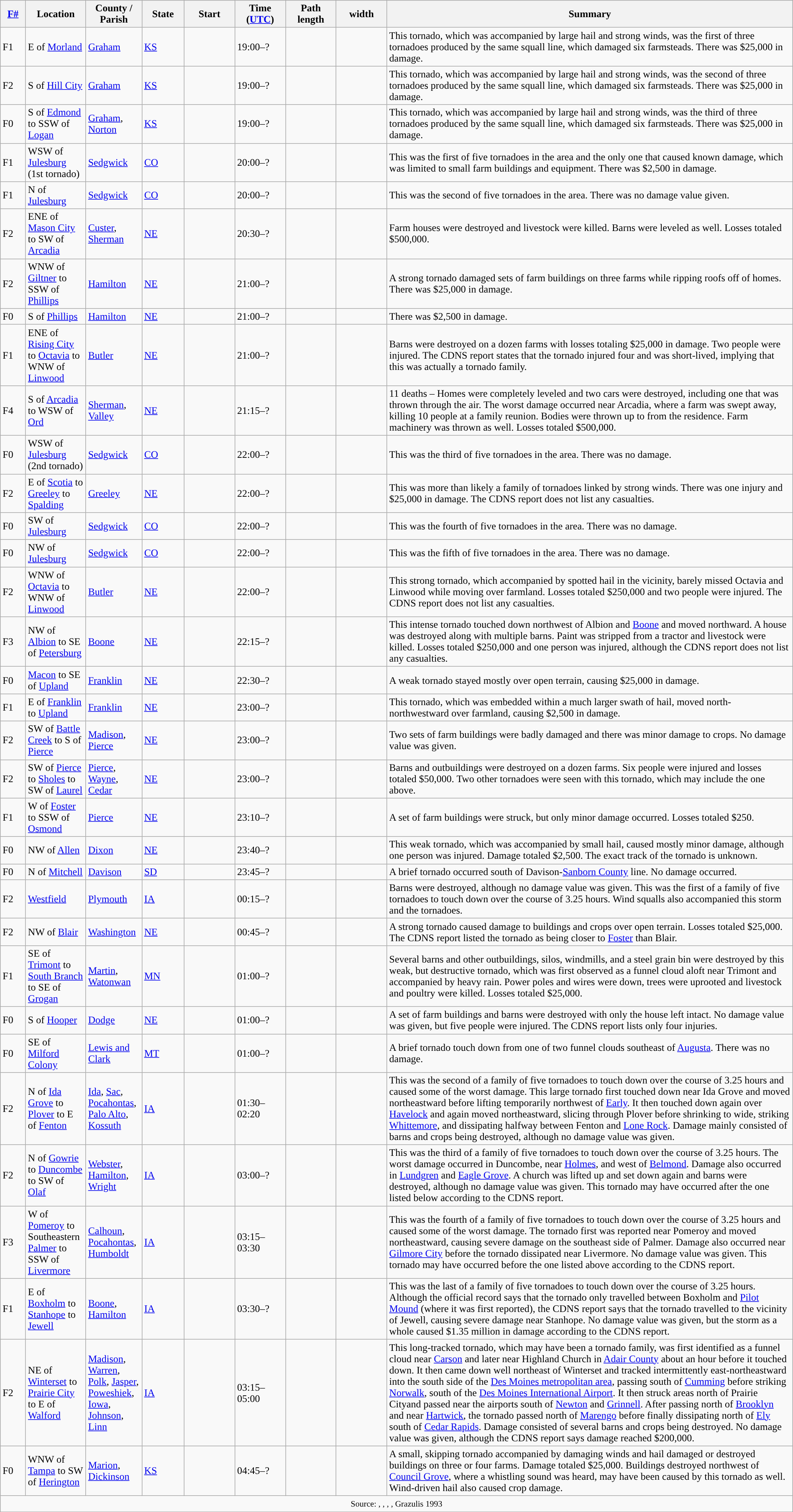<table class="wikitable sortable" style="width:100%;">
<tr>
<th scope="col"  style="width:3%; text-align:center;"><a href='#'>F#</a></th>
<th scope="col"  style="width:7%; text-align:center;" class="unsortable">Location</th>
<th scope="col"  style="width:6%; text-align:center;" class="unsortable">County / Parish</th>
<th scope="col"  style="width:5%; text-align:center;">State</th>
<th scope="col"  style="width:6%; text-align:center;">Start<br></th>
<th scope="col"  style="width:6%; text-align:center;">Time (<a href='#'>UTC</a>)</th>
<th scope="col"  style="width:6%; text-align:center;">Path length</th>
<th scope="col"  style="width:6%; text-align:center;"> width</th>
<th scope="col" class="unsortable" style="width:48%; text-align:center;">Summary</th>
</tr>
<tr>
<td>F1</td>
<td>E of <a href='#'>Morland</a></td>
<td><a href='#'>Graham</a></td>
<td><a href='#'>KS</a></td>
<td></td>
<td>19:00–?</td>
<td></td>
<td></td>
<td>This tornado, which was accompanied by large hail and strong winds, was the first of three tornadoes produced by the same squall line, which damaged six farmsteads. There was $25,000 in damage.</td>
</tr>
<tr>
<td>F2</td>
<td>S of <a href='#'>Hill City</a></td>
<td><a href='#'>Graham</a></td>
<td><a href='#'>KS</a></td>
<td></td>
<td>19:00–?</td>
<td></td>
<td></td>
<td>This tornado, which was accompanied by large hail and strong winds, was the second of three tornadoes produced by the same squall line, which damaged six farmsteads. There was $25,000 in damage.</td>
</tr>
<tr>
<td>F0</td>
<td>S of <a href='#'>Edmond</a> to SSW of <a href='#'>Logan</a></td>
<td><a href='#'>Graham</a>, <a href='#'>Norton</a></td>
<td><a href='#'>KS</a></td>
<td></td>
<td>19:00–?</td>
<td></td>
<td></td>
<td>This tornado, which was accompanied by large hail and strong winds, was the third of three tornadoes produced by the same squall line, which damaged six farmsteads. There was $25,000 in damage.</td>
</tr>
<tr>
<td>F1</td>
<td>WSW of <a href='#'>Julesburg</a> (1st tornado)</td>
<td><a href='#'>Sedgwick</a></td>
<td><a href='#'>CO</a></td>
<td></td>
<td>20:00–?</td>
<td></td>
<td></td>
<td>This was the first of five tornadoes in the area and the only one that caused known damage, which was limited to small farm buildings and equipment. There was $2,500 in damage.</td>
</tr>
<tr>
<td>F1</td>
<td>N of <a href='#'>Julesburg</a></td>
<td><a href='#'>Sedgwick</a></td>
<td><a href='#'>CO</a></td>
<td></td>
<td>20:00–?</td>
<td></td>
<td></td>
<td>This was the second of five tornadoes in the area. There was no damage value given.</td>
</tr>
<tr>
<td>F2</td>
<td>ENE of <a href='#'>Mason City</a> to SW of <a href='#'>Arcadia</a></td>
<td><a href='#'>Custer</a>, <a href='#'>Sherman</a></td>
<td><a href='#'>NE</a></td>
<td></td>
<td>20:30–?</td>
<td></td>
<td></td>
<td>Farm houses were destroyed and livestock were killed. Barns were leveled as well. Losses totaled $500,000.</td>
</tr>
<tr>
<td>F2</td>
<td>WNW of <a href='#'>Giltner</a> to SSW of <a href='#'>Phillips</a></td>
<td><a href='#'>Hamilton</a></td>
<td><a href='#'>NE</a></td>
<td></td>
<td>21:00–?</td>
<td></td>
<td></td>
<td>A strong tornado damaged sets of farm buildings on three farms while ripping roofs off of homes. There was $25,000 in damage.</td>
</tr>
<tr>
<td>F0</td>
<td>S of <a href='#'>Phillips</a></td>
<td><a href='#'>Hamilton</a></td>
<td><a href='#'>NE</a></td>
<td></td>
<td>21:00–?</td>
<td></td>
<td></td>
<td>There was $2,500 in damage.</td>
</tr>
<tr>
<td>F1</td>
<td>ENE of <a href='#'>Rising City</a> to <a href='#'>Octavia</a> to WNW of <a href='#'>Linwood</a></td>
<td><a href='#'>Butler</a></td>
<td><a href='#'>NE</a></td>
<td></td>
<td>21:00–?</td>
<td></td>
<td></td>
<td>Barns were destroyed on a dozen farms with losses totaling $25,000 in damage. Two people were injured. The CDNS report states that the tornado injured four and was short-lived, implying that this was actually a tornado family.</td>
</tr>
<tr>
<td>F4</td>
<td>S of <a href='#'>Arcadia</a> to WSW of <a href='#'>Ord</a></td>
<td><a href='#'>Sherman</a>, <a href='#'>Valley</a></td>
<td><a href='#'>NE</a></td>
<td></td>
<td>21:15–?</td>
<td></td>
<td></td>
<td>11 deaths – Homes were completely leveled and two cars were destroyed, including one that was thrown  through the air. The worst damage occurred near Arcadia, where a farm was swept away, killing 10 people at a family reunion. Bodies were thrown up to  from the residence. Farm machinery was thrown as well. Losses totaled $500,000.</td>
</tr>
<tr>
<td>F0</td>
<td>WSW of <a href='#'>Julesburg</a> (2nd tornado)</td>
<td><a href='#'>Sedgwick</a></td>
<td><a href='#'>CO</a></td>
<td></td>
<td>22:00–?</td>
<td></td>
<td></td>
<td>This was the third of five tornadoes in the area. There was no damage.</td>
</tr>
<tr>
<td>F2</td>
<td>E of <a href='#'>Scotia</a> to <a href='#'>Greeley</a> to <a href='#'>Spalding</a></td>
<td><a href='#'>Greeley</a></td>
<td><a href='#'>NE</a></td>
<td></td>
<td>22:00–?</td>
<td></td>
<td></td>
<td>This was more than likely a family of tornadoes linked by strong winds. There was one injury and $25,000 in damage. The CDNS report does not list any casualties.</td>
</tr>
<tr>
<td>F0</td>
<td>SW of <a href='#'>Julesburg</a></td>
<td><a href='#'>Sedgwick</a></td>
<td><a href='#'>CO</a></td>
<td></td>
<td>22:00–?</td>
<td></td>
<td></td>
<td>This was the fourth of five tornadoes in the area. There was no damage.</td>
</tr>
<tr>
<td>F0</td>
<td>NW of <a href='#'>Julesburg</a></td>
<td><a href='#'>Sedgwick</a></td>
<td><a href='#'>CO</a></td>
<td></td>
<td>22:00–?</td>
<td></td>
<td></td>
<td>This was the fifth of five tornadoes in the area. There was no damage.</td>
</tr>
<tr>
<td>F2</td>
<td>WNW of <a href='#'>Octavia</a> to WNW of <a href='#'>Linwood</a></td>
<td><a href='#'>Butler</a></td>
<td><a href='#'>NE</a></td>
<td></td>
<td>22:00–?</td>
<td></td>
<td></td>
<td>This strong tornado, which accompanied by spotted hail in the vicinity, barely missed Octavia and Linwood while moving over farmland. Losses totaled $250,000 and two people were injured. The CDNS report does not list any casualties.</td>
</tr>
<tr>
<td>F3</td>
<td>NW of <a href='#'>Albion</a> to SE of <a href='#'>Petersburg</a></td>
<td><a href='#'>Boone</a></td>
<td><a href='#'>NE</a></td>
<td></td>
<td>22:15–?</td>
<td></td>
<td></td>
<td>This intense tornado touched down northwest of Albion and <a href='#'>Boone</a> and moved northward. A house was destroyed along with multiple barns. Paint was stripped from a tractor and livestock were killed. Losses totaled $250,000 and one person was injured, although the CDNS report does not list any casualties.</td>
</tr>
<tr>
<td>F0</td>
<td><a href='#'>Macon</a> to SE of <a href='#'>Upland</a></td>
<td><a href='#'>Franklin</a></td>
<td><a href='#'>NE</a></td>
<td></td>
<td>22:30–?</td>
<td></td>
<td></td>
<td>A weak tornado stayed mostly over open terrain, causing $25,000 in damage.</td>
</tr>
<tr>
<td>F1</td>
<td>E of <a href='#'>Franklin</a> to <a href='#'>Upland</a></td>
<td><a href='#'>Franklin</a></td>
<td><a href='#'>NE</a></td>
<td></td>
<td>23:00–?</td>
<td></td>
<td></td>
<td>This tornado, which was embedded within a much larger swath of hail, moved north-northwestward over farmland, causing $2,500 in damage.</td>
</tr>
<tr>
<td>F2</td>
<td>SW of <a href='#'>Battle Creek</a> to S of <a href='#'>Pierce</a></td>
<td><a href='#'>Madison</a>, <a href='#'>Pierce</a></td>
<td><a href='#'>NE</a></td>
<td></td>
<td>23:00–?</td>
<td></td>
<td></td>
<td>Two sets of farm buildings were badly damaged and there was minor damage to crops. No damage value was given.</td>
</tr>
<tr>
<td>F2</td>
<td>SW of <a href='#'>Pierce</a> to <a href='#'>Sholes</a> to SW of <a href='#'>Laurel</a></td>
<td><a href='#'>Pierce</a>, <a href='#'>Wayne</a>, <a href='#'>Cedar</a></td>
<td><a href='#'>NE</a></td>
<td></td>
<td>23:00–?</td>
<td></td>
<td></td>
<td>Barns and outbuildings were destroyed on a dozen farms. Six people were injured and losses totaled $50,000. Two other tornadoes were seen with this tornado, which may include the one above.</td>
</tr>
<tr>
<td>F1</td>
<td>W of <a href='#'>Foster</a> to SSW of <a href='#'>Osmond</a></td>
<td><a href='#'>Pierce</a></td>
<td><a href='#'>NE</a></td>
<td></td>
<td>23:10–?</td>
<td></td>
<td></td>
<td>A set of farm buildings were struck, but only minor damage occurred. Losses totaled $250.</td>
</tr>
<tr>
<td>F0</td>
<td>NW of <a href='#'>Allen</a></td>
<td><a href='#'>Dixon</a></td>
<td><a href='#'>NE</a></td>
<td></td>
<td>23:40–?</td>
<td></td>
<td></td>
<td>This weak tornado, which was accompanied by small hail, caused mostly minor damage, although one person was injured. Damage totaled $2,500. The exact track of the tornado is unknown.</td>
</tr>
<tr>
<td>F0</td>
<td>N of <a href='#'>Mitchell</a></td>
<td><a href='#'>Davison</a></td>
<td><a href='#'>SD</a></td>
<td></td>
<td>23:45–?</td>
<td></td>
<td></td>
<td>A brief tornado occurred south of Davison-<a href='#'>Sanborn County</a> line. No damage occurred.</td>
</tr>
<tr>
<td>F2</td>
<td><a href='#'>Westfield</a></td>
<td><a href='#'>Plymouth</a></td>
<td><a href='#'>IA</a></td>
<td></td>
<td>00:15–?</td>
<td></td>
<td></td>
<td>Barns were destroyed, although no damage value was given. This was the first of a family of five tornadoes to touch down over the course of 3.25 hours. Wind squalls also accompanied this storm and the tornadoes.</td>
</tr>
<tr>
<td>F2</td>
<td>NW of <a href='#'>Blair</a></td>
<td><a href='#'>Washington</a></td>
<td><a href='#'>NE</a></td>
<td></td>
<td>00:45–?</td>
<td></td>
<td></td>
<td>A strong tornado caused damage to buildings and crops over open terrain. Losses totaled $25,000. The CDNS report listed the tornado as being closer to <a href='#'>Foster</a> than Blair.</td>
</tr>
<tr>
<td>F1</td>
<td>SE of <a href='#'>Trimont</a> to <a href='#'>South Branch</a> to SE of <a href='#'>Grogan</a></td>
<td><a href='#'>Martin</a>, <a href='#'>Watonwan</a></td>
<td><a href='#'>MN</a></td>
<td></td>
<td>01:00–?</td>
<td></td>
<td></td>
<td>Several barns and other outbuildings, silos, windmills, and a steel grain bin were destroyed by this weak, but destructive tornado, which was first observed as a funnel cloud aloft near Trimont and accompanied by heavy rain. Power poles and wires were down, trees were uprooted and livestock and poultry were killed. Losses totaled $25,000.</td>
</tr>
<tr>
<td>F0</td>
<td>S of <a href='#'>Hooper</a></td>
<td><a href='#'>Dodge</a></td>
<td><a href='#'>NE</a></td>
<td></td>
<td>01:00–?</td>
<td></td>
<td></td>
<td>A set of farm buildings and barns were destroyed with only the house left intact. No damage value was given, but five people were injured. The CDNS report lists only four injuries.</td>
</tr>
<tr>
<td>F0</td>
<td>SE of <a href='#'>Milford Colony</a></td>
<td><a href='#'>Lewis and Clark</a></td>
<td><a href='#'>MT</a></td>
<td></td>
<td>01:00–?</td>
<td></td>
<td></td>
<td>A brief tornado touch down from one of two funnel clouds southeast of <a href='#'>Augusta</a>. There was no damage.</td>
</tr>
<tr>
<td>F2</td>
<td>N of <a href='#'>Ida Grove</a> to <a href='#'>Plover</a> to E of <a href='#'>Fenton</a></td>
<td><a href='#'>Ida</a>, <a href='#'>Sac</a>, <a href='#'>Pocahontas</a>, <a href='#'>Palo Alto</a>, <a href='#'>Kossuth</a></td>
<td><a href='#'>IA</a></td>
<td></td>
<td>01:30–02:20</td>
<td></td>
<td></td>
<td>This was the second of a family of five tornadoes to touch down over the course of 3.25 hours and caused some of the worst damage. This large tornado first touched down near Ida Grove and moved northeastward before lifting temporarily northwest of <a href='#'>Early</a>. It then touched down again over <a href='#'>Havelock</a> and again moved northeastward, slicing through Plover before shrinking to  wide, striking <a href='#'>Whittemore</a>, and dissipating halfway between Fenton and <a href='#'>Lone Rock</a>. Damage mainly consisted of barns and crops being destroyed, although no damage value was given.</td>
</tr>
<tr>
<td>F2</td>
<td>N of <a href='#'>Gowrie</a> to <a href='#'>Duncombe</a> to SW of <a href='#'>Olaf</a></td>
<td><a href='#'>Webster</a>, <a href='#'>Hamilton</a>, <a href='#'>Wright</a></td>
<td><a href='#'>IA</a></td>
<td></td>
<td>03:00–?</td>
<td></td>
<td></td>
<td>This was the third of a family of five tornadoes to touch down over the course of 3.25 hours. The worst damage occurred in Duncombe, near <a href='#'>Holmes</a>, and west of <a href='#'>Belmond</a>. Damage also occurred in <a href='#'>Lundgren</a> and <a href='#'>Eagle Grove</a>. A church was lifted up and set down again and barns were destroyed, although no damage value was given. This tornado may have occurred after the one listed below according to the CDNS report.</td>
</tr>
<tr>
<td>F3</td>
<td>W of <a href='#'>Pomeroy</a> to Southeastern <a href='#'>Palmer</a> to SSW of <a href='#'>Livermore</a></td>
<td><a href='#'>Calhoun</a>, <a href='#'>Pocahontas</a>, <a href='#'>Humboldt</a></td>
<td><a href='#'>IA</a></td>
<td></td>
<td>03:15–03:30</td>
<td></td>
<td></td>
<td>This was the fourth of a family of five tornadoes to touch down over the course of 3.25 hours and caused some of the worst damage. The tornado first was reported near Pomeroy and moved northeastward, causing severe damage on the southeast side of Palmer. Damage also occurred near <a href='#'>Gilmore City</a> before the tornado dissipated near Livermore. No damage value was given. This tornado may have occurred before the one listed above according to the CDNS report.</td>
</tr>
<tr>
<td>F1</td>
<td>E of <a href='#'>Boxholm</a> to <a href='#'>Stanhope</a> to <a href='#'>Jewell</a></td>
<td><a href='#'>Boone</a>, <a href='#'>Hamilton</a></td>
<td><a href='#'>IA</a></td>
<td></td>
<td>03:30–?</td>
<td></td>
<td></td>
<td>This was the last of a family of five tornadoes to touch down over the course of 3.25 hours. Although the official record says that the tornado only travelled between Boxholm and <a href='#'>Pilot Mound</a> (where it was first reported), the CDNS report says that the tornado travelled to the vicinity of Jewell, causing severe damage near Stanhope. No damage value was given, but the storm as a whole caused $1.35 million in damage according to the CDNS report.</td>
</tr>
<tr>
<td>F2</td>
<td>NE of <a href='#'>Winterset</a> to <a href='#'>Prairie City</a> to E of <a href='#'>Walford</a></td>
<td><a href='#'>Madison</a>, <a href='#'>Warren</a>, <a href='#'>Polk</a>, <a href='#'>Jasper</a>, <a href='#'>Poweshiek</a>, <a href='#'>Iowa</a>, <a href='#'>Johnson</a>, <a href='#'>Linn</a></td>
<td><a href='#'>IA</a></td>
<td></td>
<td>03:15–05:00</td>
<td></td>
<td></td>
<td>This long-tracked tornado, which may have been a tornado family, was first identified as a funnel cloud near <a href='#'>Carson</a> and later near Highland Church in <a href='#'>Adair County</a> about an hour before it touched down. It then came down well northeast of Winterset and tracked intermittently east-northeastward into the south side of the <a href='#'>Des Moines metropolitan area</a>, passing south of <a href='#'>Cumming</a> before striking <a href='#'>Norwalk</a>, south of the <a href='#'>Des Moines International Airport</a>. It then struck areas north of Prairie Cityand passed near the airports south of <a href='#'>Newton</a> and <a href='#'>Grinnell</a>. After passing north of <a href='#'>Brooklyn</a> and near <a href='#'>Hartwick</a>, the tornado passed north of <a href='#'>Marengo</a> before finally dissipating north of <a href='#'>Ely</a> south of <a href='#'>Cedar Rapids</a>. Damage consisted of several barns and crops being destroyed. No damage value was given, although the CDNS report says damage reached $200,000.</td>
</tr>
<tr>
<td>F0</td>
<td>WNW of <a href='#'>Tampa</a> to SW of <a href='#'>Herington</a></td>
<td><a href='#'>Marion</a>, <a href='#'>Dickinson</a></td>
<td><a href='#'>KS</a></td>
<td></td>
<td>04:45–?</td>
<td></td>
<td></td>
<td>A small, skipping tornado accompanied by damaging winds and hail damaged or destroyed buildings on three or four farms. Damage totaled $25,000. Buildings destroyed northwest of <a href='#'>Council Grove</a>, where a whistling sound was heard, may have been caused by this tornado as well. Wind-driven hail also caused crop damage.</td>
</tr>
<tr>
<td colspan="9" align=center><small>Source: , , , , Grazulis 1993</small></td>
</tr>
<tr>
</tr>
</table>
